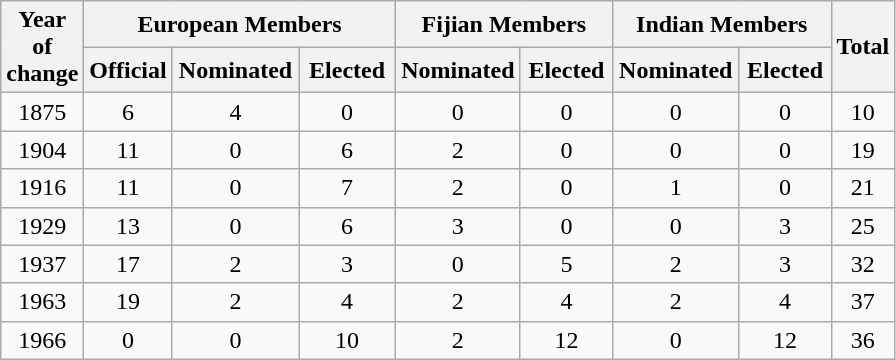<table class="wikitable" style="text-align:center">
<tr>
<th rowspan="2" width="37">Year of change</th>
<th colspan="3">European Members</th>
<th colspan="2">Fijian Members</th>
<th colspan="2">Indian Members</th>
<th rowspan="2">Total</th>
</tr>
<tr>
<th width="51">Official</th>
<th width="77">Nominated</th>
<th width="57">Elected</th>
<th width="76">Nominated</th>
<th width="54">Elected</th>
<th width="77">Nominated</th>
<th width="54">Elected</th>
</tr>
<tr>
<td>1875</td>
<td>6</td>
<td>4</td>
<td>0</td>
<td>0</td>
<td>0</td>
<td>0</td>
<td>0</td>
<td>10</td>
</tr>
<tr>
<td>1904</td>
<td>11</td>
<td>0</td>
<td>6</td>
<td>2</td>
<td>0</td>
<td>0</td>
<td>0</td>
<td>19</td>
</tr>
<tr>
<td>1916</td>
<td>11</td>
<td>0</td>
<td>7</td>
<td>2</td>
<td>0</td>
<td>1</td>
<td>0</td>
<td>21</td>
</tr>
<tr>
<td>1929</td>
<td>13</td>
<td>0</td>
<td>6</td>
<td>3</td>
<td>0</td>
<td>0</td>
<td>3</td>
<td>25</td>
</tr>
<tr>
<td>1937</td>
<td>17</td>
<td>2</td>
<td>3</td>
<td>0</td>
<td>5</td>
<td>2</td>
<td>3</td>
<td>32</td>
</tr>
<tr>
<td>1963</td>
<td>19</td>
<td>2</td>
<td>4</td>
<td>2</td>
<td>4</td>
<td>2</td>
<td>4</td>
<td>37</td>
</tr>
<tr>
<td>1966</td>
<td>0</td>
<td>0</td>
<td>10</td>
<td>2</td>
<td>12</td>
<td>0</td>
<td>12</td>
<td>36</td>
</tr>
</table>
